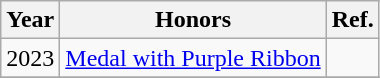<table class="wikitable">
<tr>
<th>Year</th>
<th>Honors</th>
<th>Ref.</th>
</tr>
<tr>
<td>2023</td>
<td><a href='#'>Medal with Purple Ribbon</a></td>
<td></td>
</tr>
<tr>
</tr>
</table>
